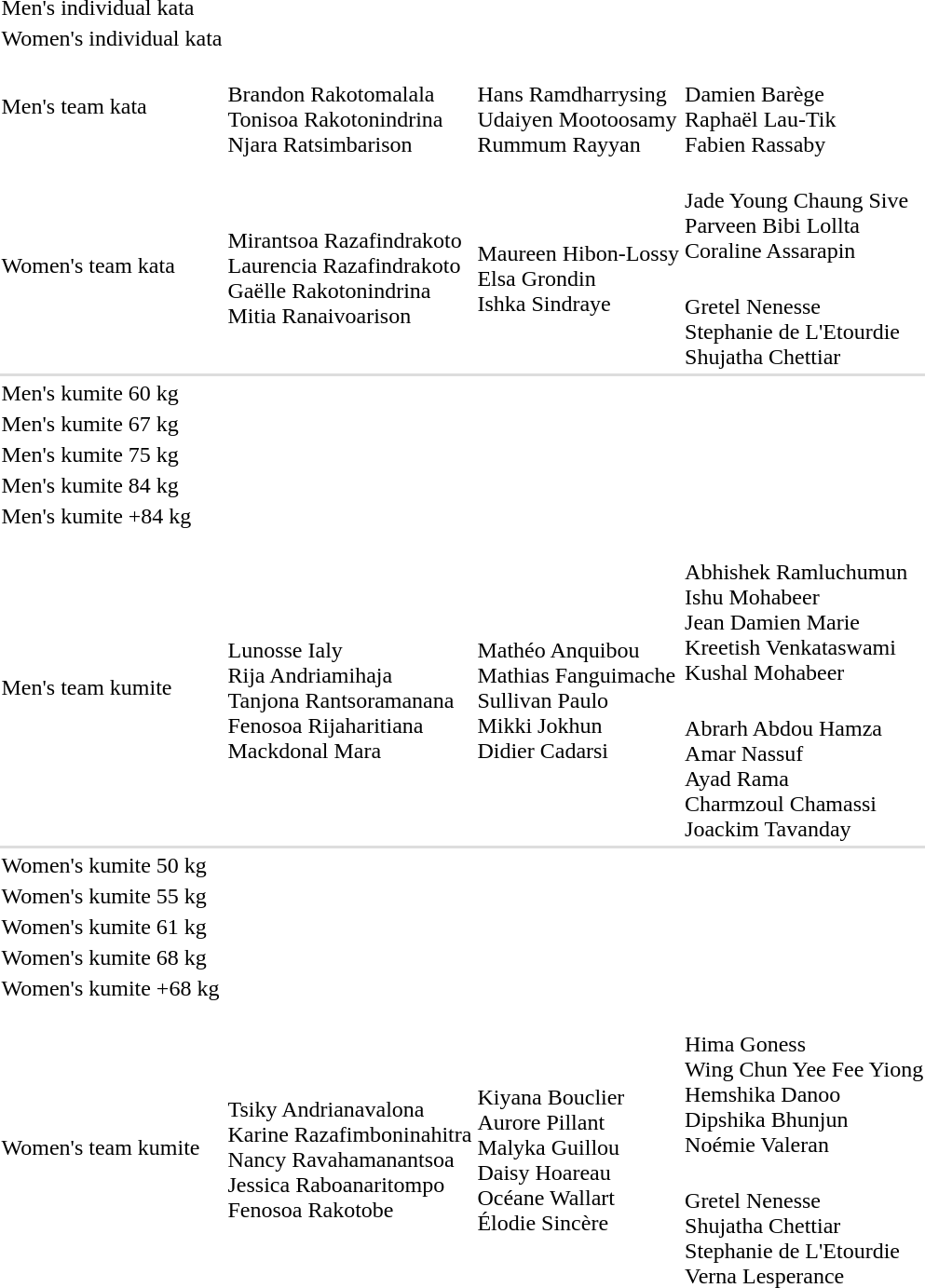<table>
<tr>
<td rowspan=2>Men's individual kata</td>
<td rowspan=2></td>
<td rowspan=2></td>
<td></td>
</tr>
<tr>
<td></td>
</tr>
<tr>
<td rowspan=2>Women's individual kata</td>
<td rowspan=2></td>
<td rowspan=2></td>
<td></td>
</tr>
<tr>
<td></td>
</tr>
<tr>
<td>Men's team kata</td>
<td><br>Brandon Rakotomalala<br>Tonisoa Rakotonindrina<br>Njara Ratsimbarison</td>
<td><br>Hans Ramdharrysing<br>Udaiyen Mootoosamy<br>Rummum Rayyan</td>
<td><br>Damien Barège<br>Raphaël Lau-Tik<br>Fabien Rassaby</td>
</tr>
<tr>
<td rowspan=2>Women's team kata</td>
<td rowspan=2><br>Mirantsoa Razafindrakoto<br>Laurencia Razafindrakoto<br>Gaëlle Rakotonindrina<br>Mitia Ranaivoarison</td>
<td rowspan=2><br>Maureen Hibon-Lossy<br>Elsa Grondin<br>Ishka Sindraye</td>
<td><br>Jade Young Chaung Sive<br>Parveen Bibi Lollta<br>Coraline Assarapin</td>
</tr>
<tr>
<td><br>Gretel Nenesse<br>Stephanie de L'Etourdie<br>Shujatha Chettiar</td>
</tr>
<tr bgcolor=#dddddd>
<td colspan=4></td>
</tr>
<tr>
<td rowspan=2>Men's kumite 60 kg</td>
<td rowspan=2></td>
<td rowspan=2></td>
<td></td>
</tr>
<tr>
<td></td>
</tr>
<tr>
<td rowspan=2>Men's kumite 67 kg</td>
<td rowspan=2></td>
<td rowspan=2></td>
<td></td>
</tr>
<tr>
<td></td>
</tr>
<tr>
<td rowspan=2>Men's kumite 75 kg</td>
<td rowspan=2></td>
<td rowspan=2></td>
<td></td>
</tr>
<tr>
<td></td>
</tr>
<tr>
<td rowspan=2>Men's kumite 84 kg</td>
<td rowspan=2></td>
<td rowspan=2></td>
<td></td>
</tr>
<tr>
<td></td>
</tr>
<tr>
<td rowspan=2>Men's kumite +84 kg</td>
<td rowspan=2></td>
<td rowspan=2 nowrap></td>
<td></td>
</tr>
<tr>
<td></td>
</tr>
<tr>
<td rowspan=2>Men's team kumite</td>
<td rowspan=2><br>Lunosse Ialy<br>Rija Andriamihaja<br>Tanjona Rantsoramanana<br>Fenosoa Rijaharitiana<br>Mackdonal Mara</td>
<td rowspan=2><br>Mathéo Anquibou<br>Mathias Fanguimache<br>Sullivan Paulo<br>Mikki Jokhun<br>Didier Cadarsi</td>
<td><br>Abhishek Ramluchumun<br>Ishu Mohabeer<br>Jean Damien Marie<br>Kreetish Venkataswami<br>Kushal Mohabeer</td>
</tr>
<tr>
<td><br>Abrarh Abdou Hamza<br>Amar Nassuf<br>Ayad Rama<br>Charmzoul Chamassi<br>Joackim Tavanday</td>
</tr>
<tr bgcolor=#dddddd>
<td colspan=4></td>
</tr>
<tr>
<td>Women's kumite 50 kg</td>
<td></td>
<td></td>
<td></td>
</tr>
<tr>
<td>Women's kumite 55 kg</td>
<td></td>
<td></td>
<td></td>
</tr>
<tr>
<td>Women's kumite 61 kg</td>
<td></td>
<td></td>
<td nowrap></td>
</tr>
<tr>
<td rowspan=2>Women's kumite 68 kg</td>
<td rowspan=2></td>
<td rowspan=2></td>
<td></td>
</tr>
<tr>
<td></td>
</tr>
<tr>
<td rowspan=2>Women's kumite +68 kg</td>
<td rowspan=2></td>
<td rowspan=2></td>
<td></td>
</tr>
<tr>
<td></td>
</tr>
<tr>
<td rowspan=2>Women's team kumite</td>
<td rowspan=2 nowrap><br>Tsiky Andrianavalona<br>Karine Razafimboninahitra<br>Nancy Ravahamanantsoa<br>Jessica Raboanaritompo<br>Fenosoa Rakotobe</td>
<td rowspan=2><br>Kiyana Bouclier<br>Aurore Pillant<br>Malyka Guillou<br>Daisy Hoareau<br>Océane Wallart<br>Élodie Sincère</td>
<td><br>Hima Goness<br>Wing Chun Yee Fee Yiong<br>Hemshika Danoo<br>Dipshika Bhunjun<br>Noémie Valeran</td>
</tr>
<tr>
<td><br>Gretel Nenesse<br>Shujatha Chettiar<br>Stephanie de L'Etourdie<br>Verna Lesperance</td>
</tr>
</table>
